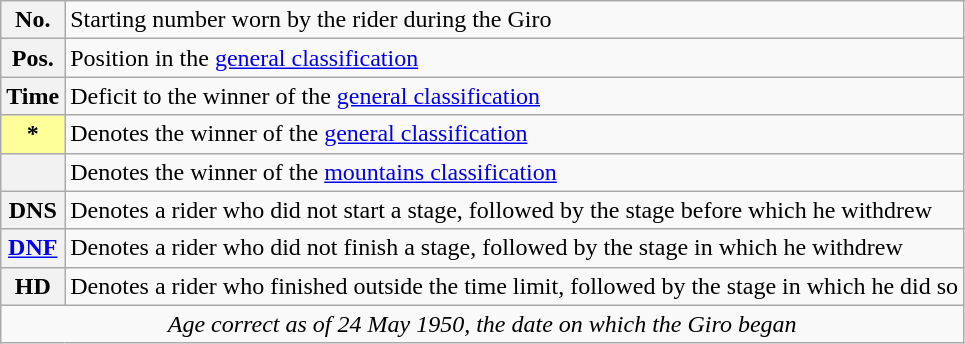<table class="wikitable">
<tr>
<th scope="row" style="text-align:center;">No.</th>
<td>Starting number worn by the rider during the Giro</td>
</tr>
<tr>
<th scope="row" style="text-align:center;">Pos.</th>
<td>Position in the <a href='#'>general classification</a></td>
</tr>
<tr>
<th scope="row" style="text-align:center;">Time</th>
<td>Deficit to the winner of the <a href='#'>general classification</a></td>
</tr>
<tr>
<th scope="row" style="text-align:center;background:#ff9;">*</th>
<td>Denotes the winner of the <a href='#'>general classification</a></td>
</tr>
<tr>
<th scope="row"></th>
<td>Denotes the winner of the <a href='#'>mountains classification</a></td>
</tr>
<tr>
<th scope="row" style="text-align:center;">DNS</th>
<td>Denotes a rider who did not start a stage, followed by the stage before which he withdrew</td>
</tr>
<tr>
<th scope="row" style="text-align:center;"><a href='#'>DNF</a></th>
<td>Denotes a rider who did not finish a stage, followed by the stage in which he withdrew</td>
</tr>
<tr>
<th scope="row" style="text-align:center;">HD</th>
<td>Denotes a rider who finished outside the time limit, followed by the stage in which he did so</td>
</tr>
<tr>
<td style="text-align:center;" colspan="2"><em>Age correct as of 24 May 1950, the date on which the Giro began</em></td>
</tr>
</table>
